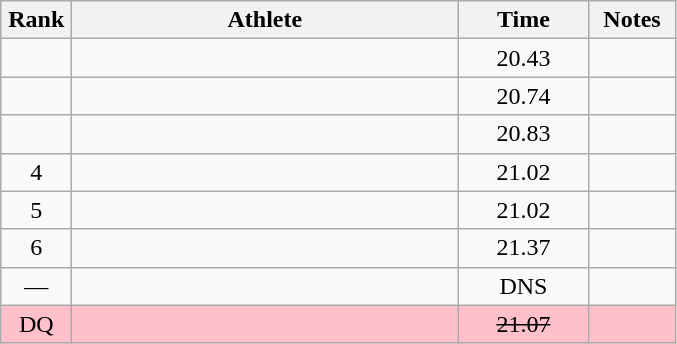<table class="wikitable" style="text-align:center">
<tr>
<th width=40>Rank</th>
<th width=250>Athlete</th>
<th width=80>Time</th>
<th width=50>Notes</th>
</tr>
<tr>
<td></td>
<td align=left></td>
<td>20.43</td>
<td></td>
</tr>
<tr>
<td></td>
<td align=left></td>
<td>20.74</td>
<td></td>
</tr>
<tr>
<td></td>
<td align=left></td>
<td>20.83</td>
<td></td>
</tr>
<tr>
<td>4</td>
<td align=left></td>
<td>21.02</td>
<td></td>
</tr>
<tr>
<td>5</td>
<td align=left></td>
<td>21.02</td>
<td></td>
</tr>
<tr>
<td>6</td>
<td align=left></td>
<td>21.37</td>
<td></td>
</tr>
<tr>
<td>—</td>
<td align=left></td>
<td>DNS</td>
<td></td>
</tr>
<tr bgcolor=pink>
<td>DQ</td>
<td align=left></td>
<td><s>21.07</s></td>
<td></td>
</tr>
</table>
